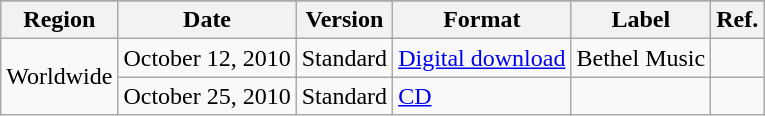<table class="wikitable plainrowheaders">
<tr>
</tr>
<tr>
<th scope="col">Region</th>
<th scope="col">Date</th>
<th scope="col">Version</th>
<th scope="col">Format</th>
<th scope="col">Label</th>
<th scope="col">Ref.</th>
</tr>
<tr>
<td rowspan="2">Worldwide</td>
<td>October 12, 2010</td>
<td>Standard</td>
<td><a href='#'>Digital download</a></td>
<td>Bethel Music</td>
<td></td>
</tr>
<tr>
<td>October 25, 2010</td>
<td>Standard</td>
<td><a href='#'>CD</a></td>
<td></td>
<td></td>
</tr>
</table>
